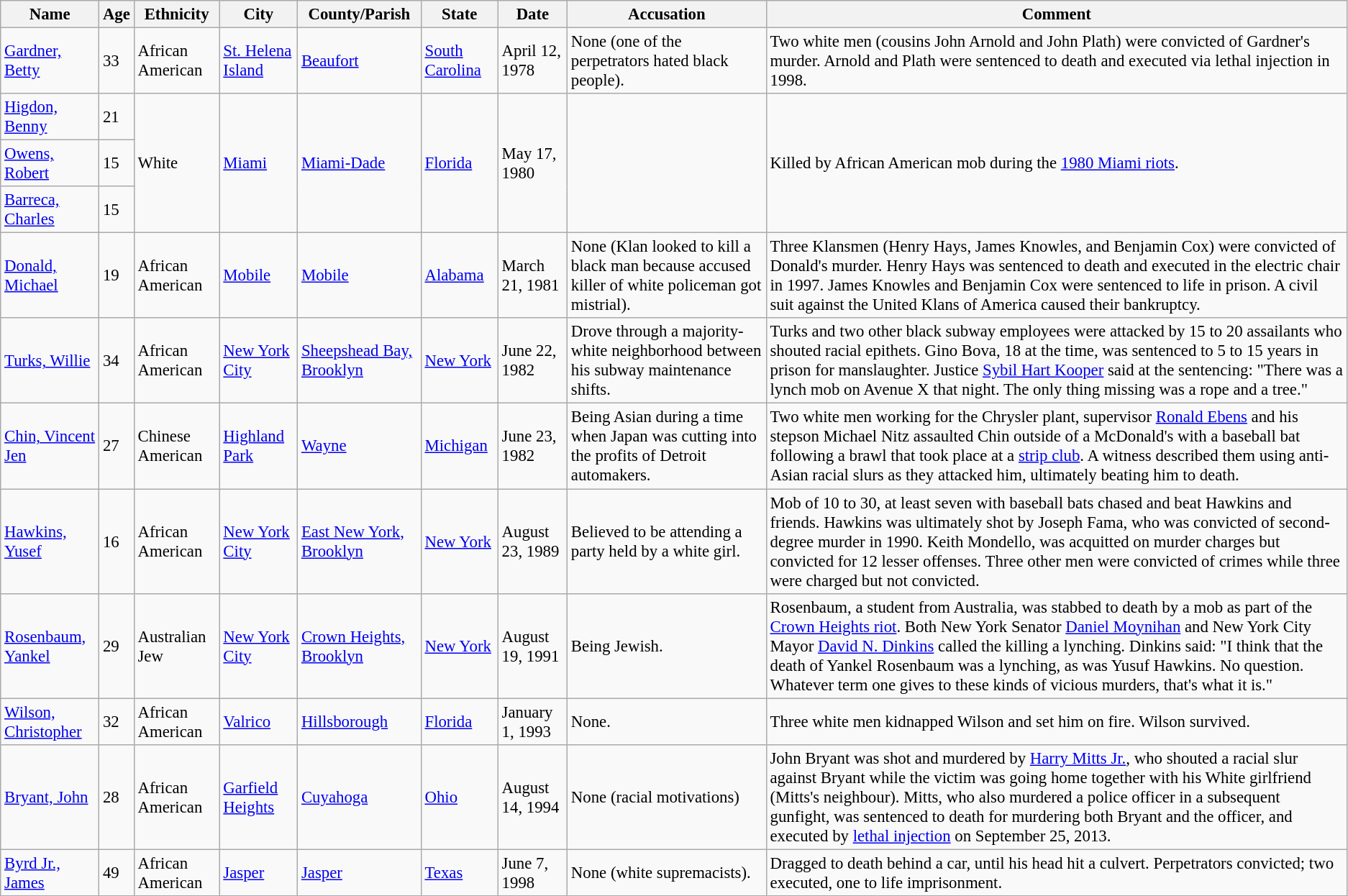<table class="wikitable sortable" style="font-size: 95%">
<tr>
<th>Name</th>
<th>Age</th>
<th>Ethnicity</th>
<th>City</th>
<th>County/Parish</th>
<th>State</th>
<th>Date</th>
<th>Accusation</th>
<th>Comment</th>
</tr>
<tr>
<td><a href='#'>Gardner, Betty</a></td>
<td>33</td>
<td>African American</td>
<td><a href='#'>St. Helena Island</a></td>
<td><a href='#'>Beaufort</a></td>
<td><a href='#'>South Carolina</a></td>
<td>April 12, 1978</td>
<td>None (one of the perpetrators hated black people).</td>
<td>Two white men (cousins John Arnold and John Plath) were convicted of Gardner's murder. Arnold and Plath were sentenced to death and executed via lethal injection in 1998.</td>
</tr>
<tr>
<td><a href='#'>Higdon, Benny</a></td>
<td>21</td>
<td rowspan=3>White</td>
<td rowspan=3><a href='#'>Miami</a></td>
<td rowspan=3><a href='#'>Miami-Dade</a></td>
<td rowspan=3><a href='#'>Florida</a></td>
<td rowspan=3>May 17, 1980</td>
<td rowspan=3></td>
<td rowspan=3>Killed by African American mob during the <a href='#'>1980 Miami riots</a>.</td>
</tr>
<tr>
<td><a href='#'>Owens, Robert</a></td>
<td>15</td>
</tr>
<tr>
<td><a href='#'>Barreca, Charles</a></td>
<td>15</td>
</tr>
<tr>
<td><a href='#'>Donald, Michael</a></td>
<td>19</td>
<td>African American</td>
<td><a href='#'>Mobile</a></td>
<td><a href='#'>Mobile</a></td>
<td><a href='#'>Alabama</a></td>
<td>March 21, 1981</td>
<td>None (Klan looked to kill a black man because accused killer of white policeman got mistrial).</td>
<td>Three Klansmen (Henry Hays, James Knowles, and Benjamin Cox) were convicted of Donald's murder. Henry Hays was sentenced to death and executed in the electric chair in 1997. James Knowles and Benjamin Cox were sentenced to life in prison. A civil suit against the United Klans of America caused their bankruptcy.</td>
</tr>
<tr>
<td><a href='#'>Turks, Willie</a></td>
<td>34</td>
<td>African American</td>
<td><a href='#'>New York City</a></td>
<td><a href='#'>Sheepshead Bay, Brooklyn</a></td>
<td><a href='#'>New York</a></td>
<td>June 22, 1982</td>
<td>Drove through a majority-white neighborhood between his subway maintenance shifts.</td>
<td>Turks and two other black subway employees were attacked by 15 to 20 assailants who shouted racial epithets. Gino Bova, 18 at the time, was sentenced to 5 to 15 years in prison for manslaughter. Justice <a href='#'>Sybil Hart Kooper</a> said at the sentencing: "There was a lynch mob on Avenue X that night. The only thing missing was a rope and a tree."</td>
</tr>
<tr>
<td><a href='#'>Chin, Vincent Jen</a></td>
<td>27</td>
<td>Chinese American</td>
<td><a href='#'>Highland Park</a></td>
<td><a href='#'>Wayne</a></td>
<td><a href='#'>Michigan</a></td>
<td>June 23, 1982</td>
<td>Being Asian during a time when Japan was cutting into the profits of Detroit automakers.</td>
<td>Two white men working for the Chrysler plant, supervisor <a href='#'>Ronald Ebens</a> and his stepson Michael Nitz assaulted Chin outside of a McDonald's with a baseball bat following a brawl that took place at a <a href='#'>strip club</a>. A witness described them using anti-Asian racial slurs as they attacked him, ultimately beating him to death.</td>
</tr>
<tr>
<td><a href='#'>Hawkins, Yusef</a></td>
<td>16</td>
<td>African American</td>
<td><a href='#'>New York City</a></td>
<td><a href='#'>East New York, Brooklyn</a></td>
<td><a href='#'>New York</a></td>
<td>August 23, 1989</td>
<td>Believed to be attending a party held by a white girl.</td>
<td>Mob of 10 to 30, at least seven with baseball bats chased and beat Hawkins and friends. Hawkins was ultimately shot by Joseph Fama, who was convicted of second-degree murder in 1990. Keith Mondello, was acquitted on murder charges but convicted for 12 lesser offenses. Three other men were convicted of crimes while three were charged but not convicted.</td>
</tr>
<tr>
<td><a href='#'>Rosenbaum, Yankel</a></td>
<td>29</td>
<td>Australian Jew</td>
<td><a href='#'>New York City</a></td>
<td><a href='#'>Crown Heights, Brooklyn</a></td>
<td><a href='#'>New York</a></td>
<td>August 19, 1991</td>
<td>Being Jewish.</td>
<td>Rosenbaum, a student from Australia, was stabbed to death by a mob as part of the <a href='#'>Crown Heights riot</a>. Both New York Senator <a href='#'>Daniel Moynihan</a> and New York City Mayor <a href='#'>David N. Dinkins</a> called the killing a lynching. Dinkins said: "I think that the death of Yankel Rosenbaum was a lynching, as was Yusuf Hawkins. No question. Whatever term one gives to these kinds of vicious murders, that's what it is."</td>
</tr>
<tr>
<td><a href='#'>Wilson, Christopher</a></td>
<td>32</td>
<td>African American</td>
<td><a href='#'>Valrico</a></td>
<td><a href='#'>Hillsborough</a></td>
<td><a href='#'>Florida</a></td>
<td>January 1, 1993</td>
<td>None.</td>
<td>Three white men kidnapped Wilson and set him on fire. Wilson survived.</td>
</tr>
<tr>
<td><a href='#'>Bryant, John</a></td>
<td>28</td>
<td>African American</td>
<td><a href='#'>Garfield Heights</a></td>
<td><a href='#'>Cuyahoga</a></td>
<td><a href='#'>Ohio</a></td>
<td>August 14, 1994</td>
<td>None (racial motivations)</td>
<td>John Bryant was shot and murdered by <a href='#'>Harry Mitts Jr.</a>, who shouted a racial slur against Bryant while the victim was going home together with his White girlfriend (Mitts's neighbour). Mitts, who also murdered a police officer in a subsequent gunfight, was sentenced to death for murdering both Bryant and the officer, and executed by <a href='#'>lethal injection</a> on September 25, 2013.</td>
</tr>
<tr>
<td><a href='#'>Byrd Jr., James</a></td>
<td>49</td>
<td>African American</td>
<td><a href='#'>Jasper</a></td>
<td><a href='#'>Jasper</a></td>
<td><a href='#'>Texas</a></td>
<td>June 7, 1998</td>
<td>None (white supremacists).</td>
<td>Dragged to death behind a car, until his head hit a culvert. Perpetrators convicted; two executed, one to life imprisonment.</td>
</tr>
</table>
